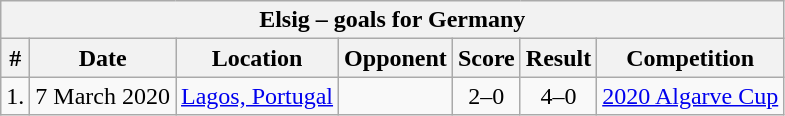<table class="wikitable">
<tr>
<th colspan="7"><strong>Elsig – goals for Germany</strong></th>
</tr>
<tr>
<th>#</th>
<th>Date</th>
<th>Location</th>
<th>Opponent</th>
<th>Score</th>
<th>Result</th>
<th>Competition</th>
</tr>
<tr>
<td align=center>1.</td>
<td>7 March 2020</td>
<td><a href='#'>Lagos, Portugal</a></td>
<td></td>
<td align=center>2–0</td>
<td align=center>4–0</td>
<td><a href='#'>2020 Algarve Cup</a></td>
</tr>
</table>
